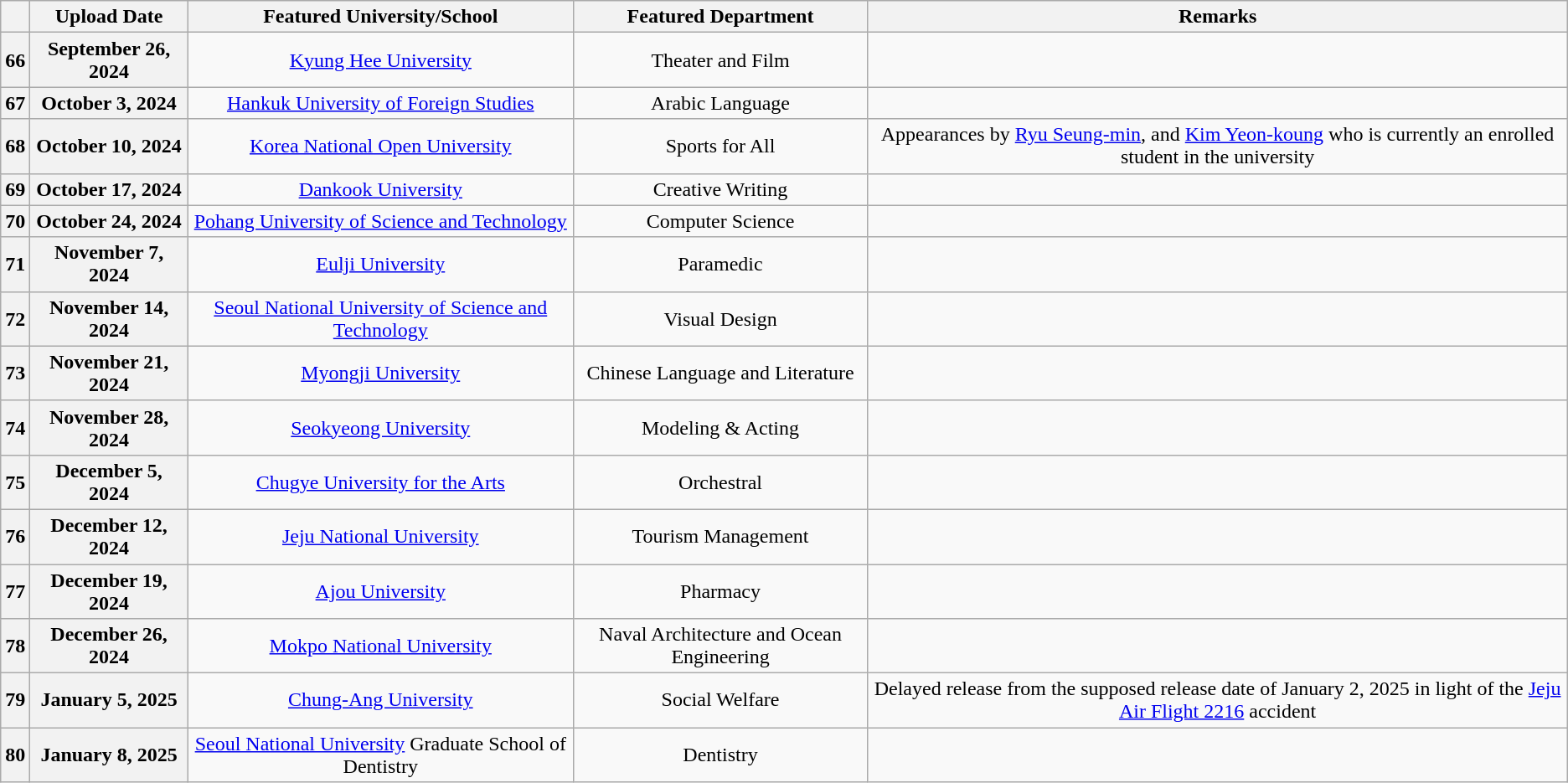<table class="wikitable plainrowheaders" style="text-align:center">
<tr>
<th></th>
<th>Upload Date</th>
<th>Featured University/School</th>
<th>Featured Department</th>
<th>Remarks</th>
</tr>
<tr>
<th>66</th>
<th>September 26, 2024</th>
<td><a href='#'>Kyung Hee University</a></td>
<td>Theater and Film</td>
<td></td>
</tr>
<tr>
<th>67</th>
<th>October 3, 2024</th>
<td><a href='#'>Hankuk University of Foreign Studies</a></td>
<td>Arabic Language</td>
<td></td>
</tr>
<tr>
<th>68</th>
<th>October 10, 2024</th>
<td><a href='#'>Korea National Open University</a></td>
<td>Sports for All</td>
<td>Appearances by <a href='#'>Ryu Seung-min</a>, and <a href='#'>Kim Yeon-koung</a> who is currently an enrolled student in the university</td>
</tr>
<tr>
<th>69</th>
<th>October 17, 2024</th>
<td><a href='#'>Dankook University</a></td>
<td>Creative Writing</td>
<td></td>
</tr>
<tr>
<th>70</th>
<th>October 24, 2024</th>
<td><a href='#'>Pohang University of Science and Technology</a></td>
<td>Computer Science</td>
<td></td>
</tr>
<tr>
<th>71</th>
<th>November 7, 2024</th>
<td><a href='#'>Eulji University</a></td>
<td>Paramedic</td>
<td></td>
</tr>
<tr>
<th>72</th>
<th>November 14, 2024</th>
<td><a href='#'>Seoul National University of Science and Technology</a></td>
<td>Visual Design</td>
<td></td>
</tr>
<tr>
<th>73</th>
<th>November 21, 2024</th>
<td><a href='#'>Myongji University</a></td>
<td>Chinese Language and Literature</td>
<td></td>
</tr>
<tr>
<th>74</th>
<th>November 28, 2024</th>
<td><a href='#'>Seokyeong University</a></td>
<td>Modeling & Acting</td>
<td></td>
</tr>
<tr>
<th>75</th>
<th>December 5, 2024</th>
<td><a href='#'>Chugye University for the Arts</a></td>
<td>Orchestral</td>
<td></td>
</tr>
<tr>
<th>76</th>
<th>December 12, 2024</th>
<td><a href='#'>Jeju National University</a></td>
<td>Tourism Management</td>
<td></td>
</tr>
<tr>
<th>77</th>
<th>December 19, 2024</th>
<td><a href='#'>Ajou University</a></td>
<td>Pharmacy</td>
<td></td>
</tr>
<tr>
<th>78</th>
<th>December 26, 2024</th>
<td><a href='#'>Mokpo National University</a></td>
<td>Naval Architecture and Ocean Engineering</td>
<td></td>
</tr>
<tr>
<th>79</th>
<th>January 5, 2025</th>
<td><a href='#'>Chung-Ang University</a></td>
<td>Social Welfare</td>
<td>Delayed release from the supposed release date of January 2, 2025 in light of the <a href='#'>Jeju Air Flight 2216</a> accident</td>
</tr>
<tr>
<th>80</th>
<th>January 8, 2025</th>
<td><a href='#'>Seoul National University</a> Graduate School of Dentistry</td>
<td>Dentistry</td>
<td></td>
</tr>
</table>
